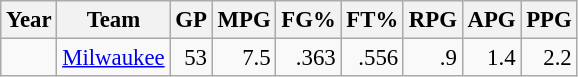<table class="wikitable sortable" style="font-size:95%; text-align:right;">
<tr>
<th>Year</th>
<th>Team</th>
<th>GP</th>
<th>MPG</th>
<th>FG%</th>
<th>FT%</th>
<th>RPG</th>
<th>APG</th>
<th>PPG</th>
</tr>
<tr>
<td style="text-align:left;"></td>
<td style="text-align:left;"><a href='#'>Milwaukee</a></td>
<td>53</td>
<td>7.5</td>
<td>.363</td>
<td>.556</td>
<td>.9</td>
<td>1.4</td>
<td>2.2</td>
</tr>
</table>
